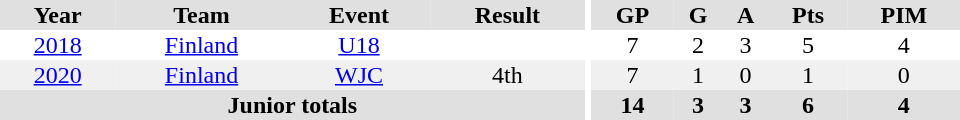<table border="0" cellpadding="1" cellspacing="0" ID="Table3" style="text-align:center; width:40em;">
<tr bgcolor="#e0e0e0">
<th>Year</th>
<th>Team</th>
<th>Event</th>
<th>Result</th>
<th rowspan="99" bgcolor="#ffffff"></th>
<th>GP</th>
<th>G</th>
<th>A</th>
<th>Pts</th>
<th>PIM</th>
</tr>
<tr>
<td><a href='#'>2018</a></td>
<td><a href='#'>Finland</a></td>
<td><a href='#'>U18</a></td>
<td></td>
<td>7</td>
<td>2</td>
<td>3</td>
<td>5</td>
<td>4</td>
</tr>
<tr bgcolor="#f0f0f0">
<td><a href='#'>2020</a></td>
<td><a href='#'>Finland</a></td>
<td><a href='#'>WJC</a></td>
<td>4th</td>
<td>7</td>
<td>1</td>
<td>0</td>
<td>1</td>
<td>0</td>
</tr>
<tr bgcolor="#e0e0e0">
<th colspan="4">Junior totals</th>
<th>14</th>
<th>3</th>
<th>3</th>
<th>6</th>
<th>4</th>
</tr>
</table>
